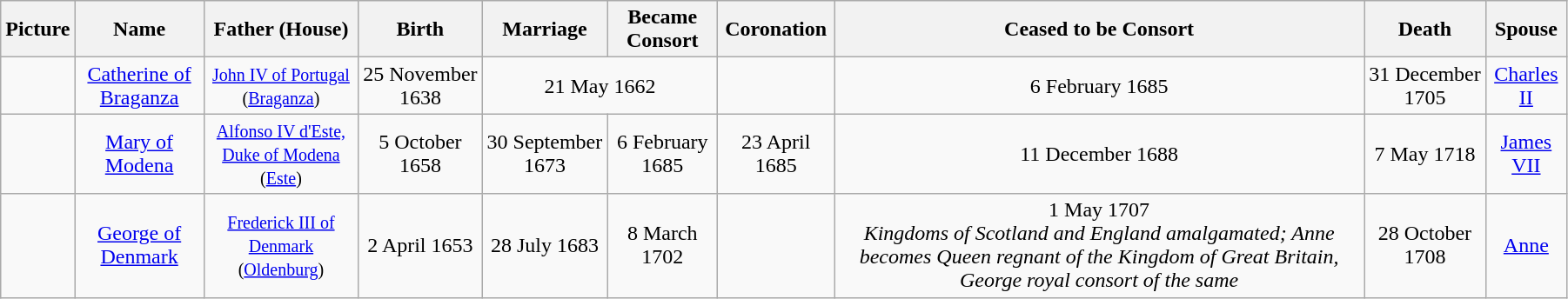<table width=95% class="wikitable">
<tr>
<th>Picture</th>
<th>Name</th>
<th>Father (House)</th>
<th>Birth</th>
<th>Marriage</th>
<th>Became Consort</th>
<th>Coronation</th>
<th>Ceased to be Consort</th>
<th>Death</th>
<th>Spouse</th>
</tr>
<tr>
<td align="center"></td>
<td align="center"><a href='#'>Catherine of Braganza</a></td>
<td align="center"><small><a href='#'>John IV of Portugal</a><br>(<a href='#'>Braganza</a>)</small></td>
<td align="center">25 November 1638</td>
<td align="center" colspan=2>21 May 1662</td>
<td align="center"></td>
<td align="center">6 February 1685</td>
<td align="center">31 December 1705</td>
<td align="center"><a href='#'>Charles II</a></td>
</tr>
<tr>
<td align="center"></td>
<td align="center"><a href='#'>Mary of Modena</a></td>
<td align="center"><small><a href='#'>Alfonso IV d'Este, Duke of Modena</a><br>(<a href='#'>Este</a>)</small></td>
<td align="center">5 October 1658</td>
<td align="center">30 September 1673</td>
<td align="center">6 February 1685</td>
<td align="center">23 April 1685</td>
<td align="center">11 December 1688</td>
<td align="center">7 May 1718</td>
<td align="center"><a href='#'>James VII</a></td>
</tr>
<tr>
<td align="center"></td>
<td align="center"><a href='#'>George of Denmark</a></td>
<td align="center"><small><a href='#'>Frederick III of Denmark</a><br>(<a href='#'>Oldenburg</a>)</small></td>
<td align="center">2 April 1653</td>
<td align="center">28 July 1683</td>
<td align="center">8 March 1702</td>
<td align="center"></td>
<td align="center">1 May 1707<br> <em>Kingdoms of Scotland and England amalgamated; Anne becomes Queen regnant of the Kingdom of Great Britain, George royal consort of the same</em></td>
<td align="center">28 October 1708</td>
<td align="center"><a href='#'>Anne</a></td>
</tr>
</table>
